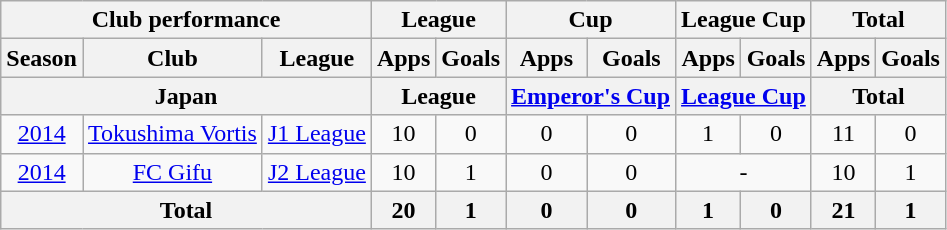<table class="wikitable" style="text-align:center;">
<tr>
<th colspan=3>Club performance</th>
<th colspan=2>League</th>
<th colspan=2>Cup</th>
<th colspan=2>League Cup</th>
<th colspan=2>Total</th>
</tr>
<tr>
<th>Season</th>
<th>Club</th>
<th>League</th>
<th>Apps</th>
<th>Goals</th>
<th>Apps</th>
<th>Goals</th>
<th>Apps</th>
<th>Goals</th>
<th>Apps</th>
<th>Goals</th>
</tr>
<tr>
<th colspan=3>Japan</th>
<th colspan=2>League</th>
<th colspan=2><a href='#'>Emperor's Cup</a></th>
<th colspan=2><a href='#'>League Cup</a></th>
<th colspan=2>Total</th>
</tr>
<tr>
<td><a href='#'>2014</a></td>
<td><a href='#'>Tokushima Vortis</a></td>
<td><a href='#'>J1 League</a></td>
<td>10</td>
<td>0</td>
<td>0</td>
<td>0</td>
<td>1</td>
<td>0</td>
<td>11</td>
<td>0</td>
</tr>
<tr>
<td><a href='#'>2014</a></td>
<td><a href='#'>FC Gifu</a></td>
<td><a href='#'>J2 League</a></td>
<td>10</td>
<td>1</td>
<td>0</td>
<td>0</td>
<td colspan=2>-</td>
<td>10</td>
<td>1</td>
</tr>
<tr>
<th colspan=3>Total</th>
<th>20</th>
<th>1</th>
<th>0</th>
<th>0</th>
<th>1</th>
<th>0</th>
<th>21</th>
<th>1</th>
</tr>
</table>
